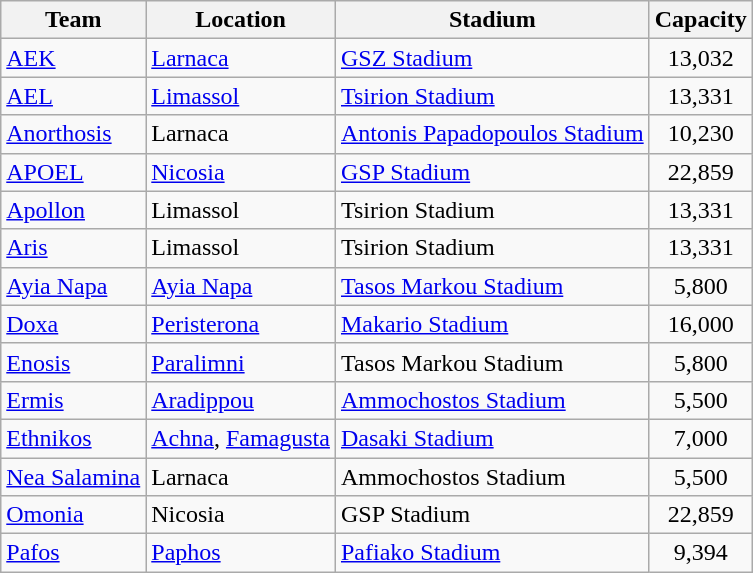<table class="wikitable sortable">
<tr>
<th>Team</th>
<th>Location</th>
<th>Stadium</th>
<th>Capacity</th>
</tr>
<tr>
<td><a href='#'>AEK</a></td>
<td><a href='#'>Larnaca</a></td>
<td><a href='#'>GSZ Stadium</a></td>
<td align="center">13,032</td>
</tr>
<tr>
<td><a href='#'>AEL</a></td>
<td><a href='#'>Limassol</a></td>
<td><a href='#'>Tsirion Stadium</a></td>
<td align="center">13,331</td>
</tr>
<tr>
<td><a href='#'>Anorthosis</a></td>
<td>Larnaca</td>
<td><a href='#'>Antonis Papadopoulos Stadium</a></td>
<td align="center">10,230</td>
</tr>
<tr>
<td><a href='#'>APOEL</a></td>
<td><a href='#'>Nicosia</a></td>
<td><a href='#'>GSP Stadium</a></td>
<td align="center">22,859</td>
</tr>
<tr>
<td><a href='#'>Apollon</a></td>
<td>Limassol</td>
<td>Tsirion Stadium</td>
<td align="center">13,331</td>
</tr>
<tr>
<td><a href='#'>Aris</a></td>
<td>Limassol</td>
<td>Tsirion Stadium</td>
<td align="center">13,331</td>
</tr>
<tr>
<td><a href='#'>Ayia Napa</a></td>
<td><a href='#'>Ayia Napa</a></td>
<td><a href='#'>Tasos Markou Stadium</a></td>
<td align="center">5,800</td>
</tr>
<tr>
<td><a href='#'>Doxa</a></td>
<td><a href='#'>Peristerona</a></td>
<td><a href='#'>Makario Stadium</a></td>
<td align="center">16,000</td>
</tr>
<tr>
<td><a href='#'>Enosis</a></td>
<td><a href='#'>Paralimni</a></td>
<td>Tasos Markou Stadium</td>
<td align="center">5,800</td>
</tr>
<tr>
<td><a href='#'>Ermis</a></td>
<td><a href='#'>Aradippou</a></td>
<td><a href='#'>Ammochostos Stadium</a></td>
<td align="center">5,500</td>
</tr>
<tr>
<td><a href='#'>Ethnikos</a></td>
<td><a href='#'>Achna</a>, <a href='#'>Famagusta</a></td>
<td><a href='#'>Dasaki Stadium</a></td>
<td align="center">7,000</td>
</tr>
<tr>
<td><a href='#'>Nea Salamina</a></td>
<td>Larnaca</td>
<td>Ammochostos Stadium</td>
<td align="center">5,500</td>
</tr>
<tr>
<td><a href='#'>Omonia</a></td>
<td>Nicosia</td>
<td>GSP Stadium</td>
<td align="center">22,859</td>
</tr>
<tr>
<td><a href='#'>Pafos</a></td>
<td><a href='#'>Paphos</a></td>
<td><a href='#'>Pafiako Stadium</a></td>
<td align="center">9,394</td>
</tr>
</table>
